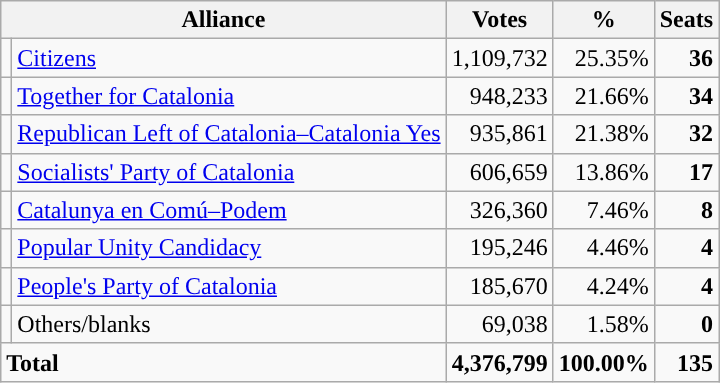<table class="wikitable" style="font-size:100%; text-align:right;">
<tr>
<th colspan=2>Alliance</th>
<th>Votes</th>
<th>%</th>
<th>Seats</th>
</tr>
<tr>
<td style="background:"></td>
<td align=left><a href='#'>Citizens</a></td>
<td>1,109,732</td>
<td>25.35%</td>
<td><strong>36</strong></td>
</tr>
<tr>
<td style="background:"></td>
<td align=left><a href='#'>Together for Catalonia</a></td>
<td>948,233</td>
<td>21.66%</td>
<td><strong>34</strong></td>
</tr>
<tr>
<td style="background:"></td>
<td align=left><a href='#'>Republican Left of Catalonia–Catalonia Yes</a></td>
<td>935,861</td>
<td>21.38%</td>
<td><strong>32</strong></td>
</tr>
<tr>
<td style="background:"></td>
<td align=left><a href='#'>Socialists' Party of Catalonia</a></td>
<td>606,659</td>
<td>13.86%</td>
<td><strong>17</strong></td>
</tr>
<tr>
<td style="background:"></td>
<td align=left><a href='#'>Catalunya en Comú–Podem</a></td>
<td>326,360</td>
<td>7.46%</td>
<td><strong>8</strong></td>
</tr>
<tr>
<td style="background:"></td>
<td align=left><a href='#'>Popular Unity Candidacy</a></td>
<td>195,246</td>
<td>4.46%</td>
<td><strong>4</strong></td>
</tr>
<tr>
<td style="background:"></td>
<td align=left><a href='#'>People's Party of Catalonia</a></td>
<td>185,670</td>
<td>4.24%</td>
<td><strong>4</strong></td>
</tr>
<tr>
<td></td>
<td align=left>Others/blanks</td>
<td>69,038</td>
<td>1.58%</td>
<td><strong>0</strong></td>
</tr>
<tr>
<td colspan=2 align=left><strong>Total</strong></td>
<td><strong>4,376,799</strong></td>
<td><strong>100.00%</strong></td>
<td><strong>135</strong></td>
</tr>
</table>
